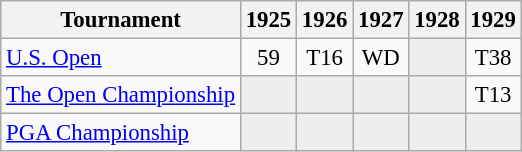<table class="wikitable" style="font-size:95%;text-align:center;">
<tr>
<th>Tournament</th>
<th>1925</th>
<th>1926</th>
<th>1927</th>
<th>1928</th>
<th>1929</th>
</tr>
<tr>
<td align=left><a href='#'>U.S. Open</a></td>
<td>59</td>
<td>T16</td>
<td>WD</td>
<td style="background:#eeeeee;"></td>
<td>T38</td>
</tr>
<tr>
<td align=left><a href='#'>The Open Championship</a></td>
<td style="background:#eeeeee;"></td>
<td style="background:#eeeeee;"></td>
<td style="background:#eeeeee;"></td>
<td style="background:#eeeeee;"></td>
<td>T13</td>
</tr>
<tr>
<td align=left><a href='#'>PGA Championship</a></td>
<td style="background:#eeeeee;"></td>
<td style="background:#eeeeee;"></td>
<td style="background:#eeeeee;"></td>
<td style="background:#eeeeee;"></td>
<td style="background:#eeeeee;"></td>
</tr>
</table>
